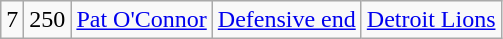<table class="wikitable" style="text-align:center">
<tr>
<td>7</td>
<td>250</td>
<td><a href='#'>Pat O'Connor</a></td>
<td><a href='#'>Defensive end</a></td>
<td><a href='#'>Detroit Lions</a></td>
</tr>
</table>
